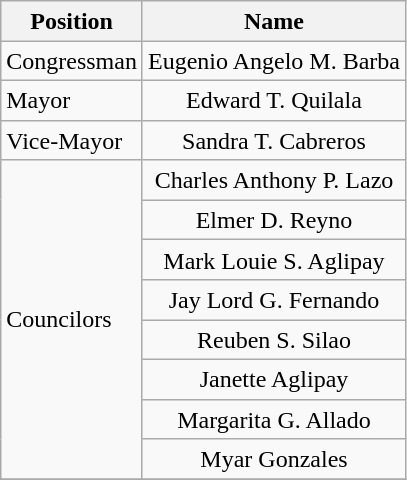<table class="wikitable" style="line-height:1.20em; font-size:100%;">
<tr>
<th>Position</th>
<th>Name</th>
</tr>
<tr>
<td>Congressman</td>
<td style="text-align:center;">Eugenio Angelo M. Barba</td>
</tr>
<tr>
<td>Mayor</td>
<td style="text-align:center;">Edward T. Quilala</td>
</tr>
<tr>
<td>Vice-Mayor</td>
<td style="text-align:center;">Sandra T. Cabreros</td>
</tr>
<tr>
<td rowspan=8>Councilors</td>
<td style="text-align:center;">Charles Anthony P. Lazo</td>
</tr>
<tr>
<td style="text-align:center;">Elmer D. Reyno</td>
</tr>
<tr>
<td style="text-align:center;">Mark Louie S. Aglipay</td>
</tr>
<tr>
<td style="text-align:center;">Jay Lord G. Fernando</td>
</tr>
<tr>
<td style="text-align:center;">Reuben S. Silao</td>
</tr>
<tr>
<td style="text-align:center;">Janette Aglipay</td>
</tr>
<tr>
<td style="text-align:center;">Margarita G. Allado</td>
</tr>
<tr>
<td style="text-align:center;">Myar Gonzales</td>
</tr>
<tr>
</tr>
</table>
